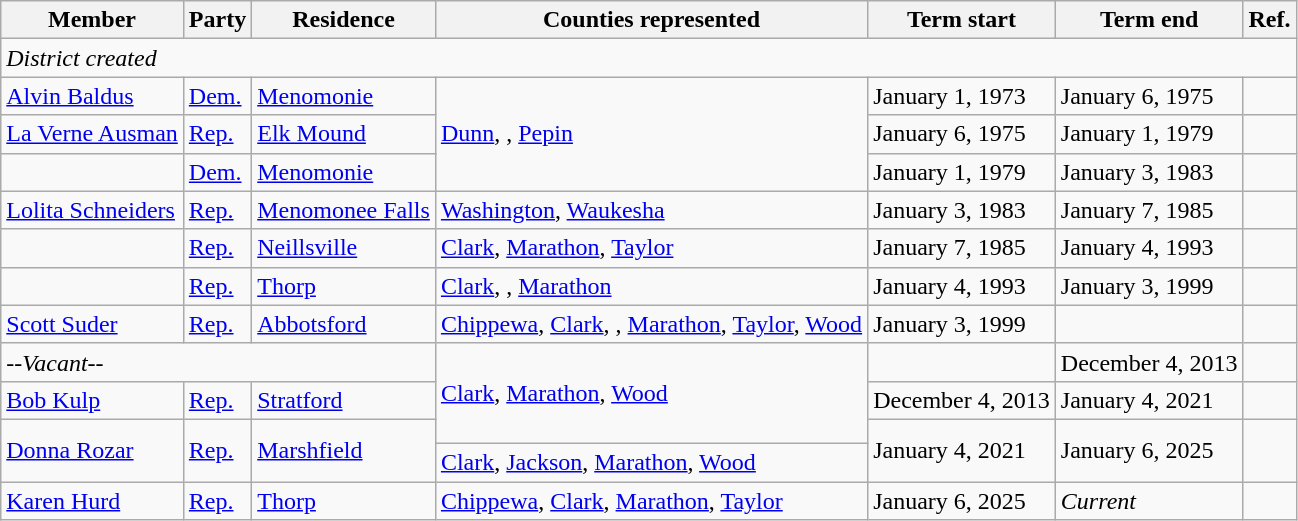<table class="wikitable">
<tr>
<th>Member</th>
<th>Party</th>
<th>Residence</th>
<th>Counties represented</th>
<th>Term start</th>
<th>Term end</th>
<th>Ref.</th>
</tr>
<tr>
<td colspan="7"><em>District created</em></td>
</tr>
<tr>
<td><a href='#'>Alvin Baldus</a></td>
<td><a href='#'>Dem.</a></td>
<td><a href='#'>Menomonie</a></td>
<td rowspan="3"><a href='#'>Dunn</a>, , <a href='#'>Pepin</a></td>
<td>January 1, 1973</td>
<td>January 6, 1975</td>
<td></td>
</tr>
<tr>
<td><a href='#'>La Verne Ausman</a></td>
<td><a href='#'>Rep.</a></td>
<td><a href='#'>Elk Mound</a></td>
<td>January 6, 1975</td>
<td>January 1, 1979</td>
<td></td>
</tr>
<tr>
<td></td>
<td><a href='#'>Dem.</a></td>
<td><a href='#'>Menomonie</a></td>
<td>January 1, 1979</td>
<td>January 3, 1983</td>
<td></td>
</tr>
<tr>
<td><a href='#'>Lolita Schneiders</a></td>
<td><a href='#'>Rep.</a></td>
<td><a href='#'>Menomonee Falls</a></td>
<td><a href='#'>Washington</a>, <a href='#'>Waukesha</a></td>
<td>January 3, 1983</td>
<td>January 7, 1985</td>
<td></td>
</tr>
<tr>
<td></td>
<td><a href='#'>Rep.</a></td>
<td><a href='#'>Neillsville</a></td>
<td><a href='#'>Clark</a>, <a href='#'>Marathon</a>, <a href='#'>Taylor</a></td>
<td>January 7, 1985</td>
<td>January 4, 1993</td>
<td></td>
</tr>
<tr>
<td></td>
<td><a href='#'>Rep.</a></td>
<td><a href='#'>Thorp</a></td>
<td><a href='#'>Clark</a>, , <a href='#'>Marathon</a></td>
<td>January 4, 1993</td>
<td>January 3, 1999</td>
<td></td>
</tr>
<tr>
<td><a href='#'>Scott Suder</a></td>
<td><a href='#'>Rep.</a></td>
<td><a href='#'>Abbotsford</a></td>
<td><a href='#'>Chippewa</a>, <a href='#'>Clark</a>, , <a href='#'>Marathon</a>, <a href='#'>Taylor</a>, <a href='#'>Wood</a></td>
<td>January 3, 1999</td>
<td></td>
<td></td>
</tr>
<tr>
<td colspan="3"><em>--Vacant--</em></td>
<td rowspan="3"><a href='#'>Clark</a>, <a href='#'>Marathon</a>, <a href='#'>Wood</a></td>
<td></td>
<td>December 4, 2013</td>
<td></td>
</tr>
<tr>
<td><a href='#'>Bob Kulp</a></td>
<td><a href='#'>Rep.</a></td>
<td><a href='#'>Stratford</a></td>
<td>December 4, 2013</td>
<td>January 4, 2021</td>
<td></td>
</tr>
<tr style="height:1em">
<td rowspan="2"><a href='#'>Donna Rozar</a></td>
<td rowspan="2" ><a href='#'>Rep.</a></td>
<td rowspan="2"><a href='#'>Marshfield</a></td>
<td rowspan="2">January 4, 2021</td>
<td rowspan="2">January 6, 2025</td>
<td rowspan="2"></td>
</tr>
<tr>
<td><a href='#'>Clark</a>, <a href='#'>Jackson</a>, <a href='#'>Marathon</a>, <a href='#'>Wood</a></td>
</tr>
<tr>
<td><a href='#'>Karen Hurd</a></td>
<td><a href='#'>Rep.</a></td>
<td><a href='#'>Thorp</a></td>
<td><a href='#'>Chippewa</a>, <a href='#'>Clark</a>, <a href='#'>Marathon</a>, <a href='#'>Taylor</a></td>
<td>January 6, 2025</td>
<td><em>Current</em></td>
<td></td>
</tr>
</table>
